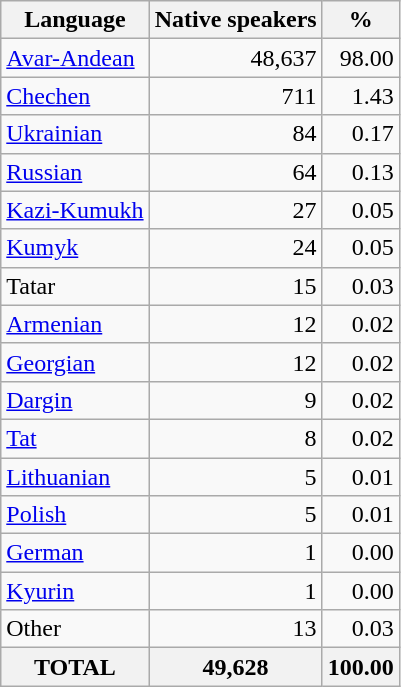<table class="wikitable sortable">
<tr>
<th>Language</th>
<th>Native speakers</th>
<th>%</th>
</tr>
<tr>
<td><a href='#'>Avar-Andean</a></td>
<td align="right">48,637</td>
<td align="right">98.00</td>
</tr>
<tr>
<td><a href='#'>Chechen</a></td>
<td align="right">711</td>
<td align="right">1.43</td>
</tr>
<tr>
<td><a href='#'>Ukrainian</a></td>
<td align="right">84</td>
<td align="right">0.17</td>
</tr>
<tr>
<td><a href='#'>Russian</a></td>
<td align="right">64</td>
<td align="right">0.13</td>
</tr>
<tr>
<td><a href='#'>Kazi-Kumukh</a></td>
<td align="right">27</td>
<td align="right">0.05</td>
</tr>
<tr>
<td><a href='#'>Kumyk</a></td>
<td align="right">24</td>
<td align="right">0.05</td>
</tr>
<tr>
<td>Tatar</td>
<td align="right">15</td>
<td align="right">0.03</td>
</tr>
<tr>
<td><a href='#'>Armenian</a></td>
<td align="right">12</td>
<td align="right">0.02</td>
</tr>
<tr>
<td><a href='#'>Georgian</a></td>
<td align="right">12</td>
<td align="right">0.02</td>
</tr>
<tr>
<td><a href='#'>Dargin</a></td>
<td align="right">9</td>
<td align="right">0.02</td>
</tr>
<tr>
<td><a href='#'>Tat</a></td>
<td align="right">8</td>
<td align="right">0.02</td>
</tr>
<tr>
<td><a href='#'>Lithuanian</a></td>
<td align="right">5</td>
<td align="right">0.01</td>
</tr>
<tr>
<td><a href='#'>Polish</a></td>
<td align="right">5</td>
<td align="right">0.01</td>
</tr>
<tr>
<td><a href='#'>German</a></td>
<td align="right">1</td>
<td align="right">0.00</td>
</tr>
<tr>
<td><a href='#'>Kyurin</a></td>
<td align="right">1</td>
<td align="right">0.00</td>
</tr>
<tr>
<td>Other</td>
<td align="right">13</td>
<td align="right">0.03</td>
</tr>
<tr>
<th>TOTAL</th>
<th>49,628</th>
<th>100.00</th>
</tr>
</table>
